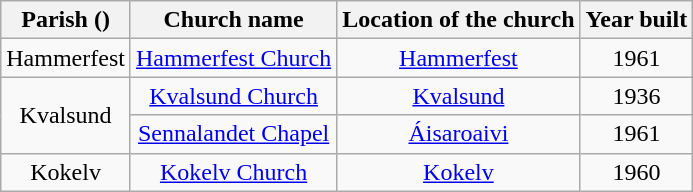<table class="wikitable" style="text-align:center">
<tr>
<th>Parish ()</th>
<th>Church name</th>
<th>Location of the church</th>
<th>Year built</th>
</tr>
<tr>
<td>Hammerfest</td>
<td><a href='#'>Hammerfest Church</a></td>
<td><a href='#'>Hammerfest</a></td>
<td>1961</td>
</tr>
<tr>
<td rowspan="2">Kvalsund</td>
<td><a href='#'>Kvalsund Church</a></td>
<td><a href='#'>Kvalsund</a></td>
<td>1936</td>
</tr>
<tr>
<td><a href='#'>Sennalandet Chapel</a></td>
<td><a href='#'>Áisaroaivi</a></td>
<td>1961</td>
</tr>
<tr>
<td>Kokelv</td>
<td><a href='#'>Kokelv Church</a></td>
<td><a href='#'>Kokelv</a></td>
<td>1960</td>
</tr>
</table>
